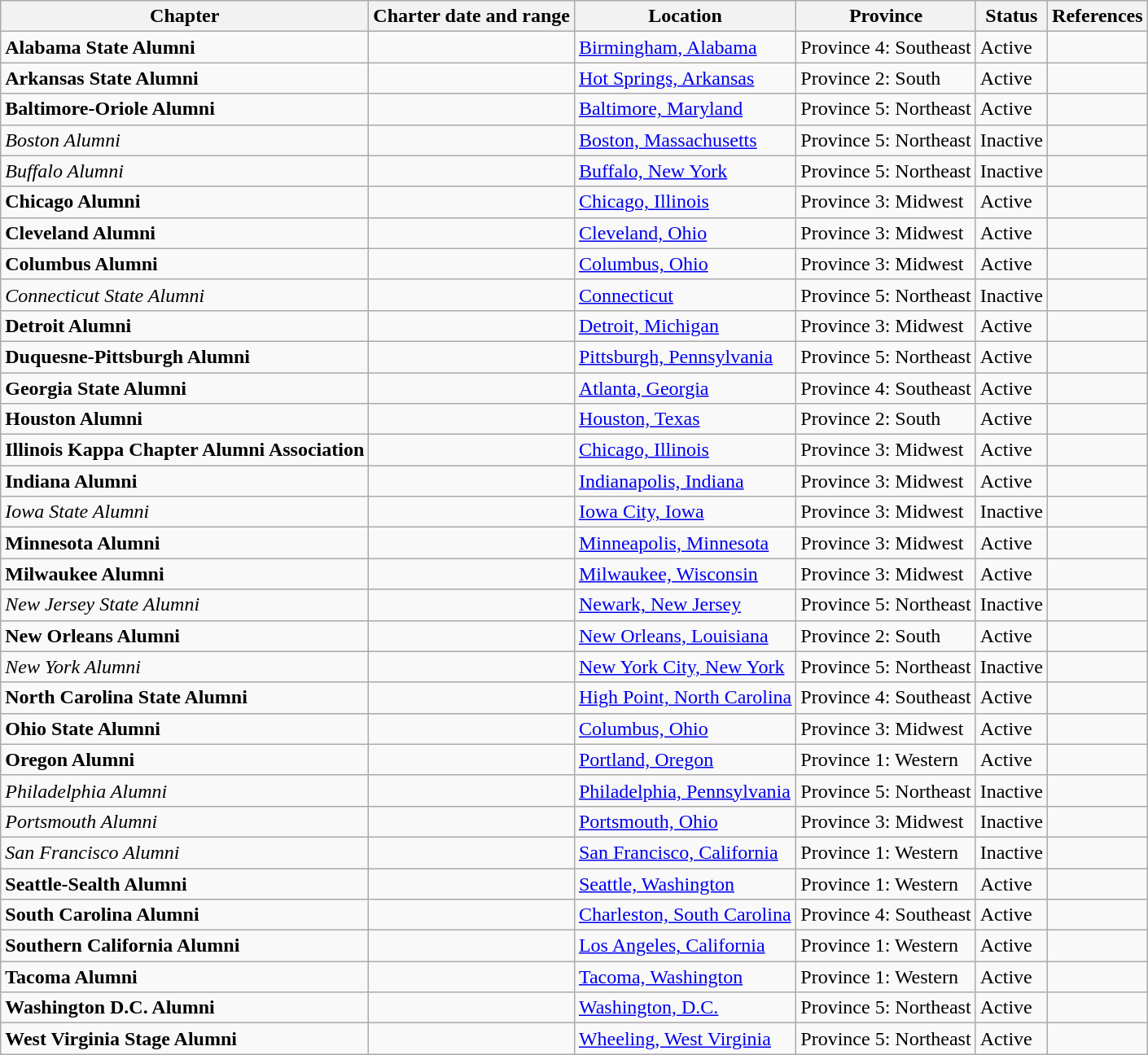<table class="wikitable sortable">
<tr>
<th>Chapter</th>
<th>Charter date and range</th>
<th>Location</th>
<th>Province</th>
<th>Status</th>
<th>References</th>
</tr>
<tr>
<td><strong>Alabama State Alumni</strong></td>
<td></td>
<td><a href='#'>Birmingham, Alabama</a></td>
<td>Province 4: Southeast</td>
<td>Active</td>
<td></td>
</tr>
<tr>
<td><strong>Arkansas State Alumni</strong></td>
<td></td>
<td><a href='#'>Hot Springs, Arkansas</a></td>
<td>Province 2: South</td>
<td>Active</td>
<td></td>
</tr>
<tr>
<td><strong>Baltimore-Oriole Alumni</strong></td>
<td></td>
<td><a href='#'>Baltimore, Maryland</a></td>
<td>Province 5: Northeast</td>
<td>Active</td>
<td></td>
</tr>
<tr>
<td><em>Boston Alumni</em></td>
<td></td>
<td><a href='#'>Boston, Massachusetts</a></td>
<td>Province 5: Northeast</td>
<td>Inactive</td>
<td></td>
</tr>
<tr>
<td><em>Buffalo Alumni</em></td>
<td></td>
<td><a href='#'>Buffalo, New York</a></td>
<td>Province 5: Northeast</td>
<td>Inactive</td>
<td></td>
</tr>
<tr>
<td><strong>Chicago Alumni</strong></td>
<td></td>
<td><a href='#'>Chicago, Illinois</a></td>
<td>Province 3: Midwest</td>
<td>Active</td>
<td></td>
</tr>
<tr>
<td><strong>Cleveland Alumni</strong></td>
<td></td>
<td><a href='#'>Cleveland, Ohio</a></td>
<td>Province 3: Midwest</td>
<td>Active</td>
<td></td>
</tr>
<tr>
<td><strong>Columbus Alumni</strong></td>
<td></td>
<td><a href='#'>Columbus, Ohio</a></td>
<td>Province 3: Midwest</td>
<td>Active</td>
<td></td>
</tr>
<tr>
<td><em>Connecticut State Alumni</em></td>
<td></td>
<td><a href='#'>Connecticut</a></td>
<td>Province 5: Northeast</td>
<td>Inactive</td>
<td></td>
</tr>
<tr>
<td><strong>Detroit Alumni</strong></td>
<td></td>
<td><a href='#'>Detroit, Michigan</a></td>
<td>Province 3: Midwest</td>
<td>Active</td>
<td></td>
</tr>
<tr>
<td><strong>Duquesne-Pittsburgh Alumni</strong></td>
<td></td>
<td><a href='#'>Pittsburgh, Pennsylvania</a></td>
<td>Province 5: Northeast</td>
<td>Active</td>
<td></td>
</tr>
<tr>
<td><strong>Georgia State Alumni</strong></td>
<td></td>
<td><a href='#'>Atlanta, Georgia</a></td>
<td>Province 4: Southeast</td>
<td>Active</td>
<td></td>
</tr>
<tr>
<td><strong>Houston Alumni</strong></td>
<td></td>
<td><a href='#'>Houston, Texas</a></td>
<td>Province 2: South</td>
<td>Active</td>
<td></td>
</tr>
<tr>
<td><strong>Illinois Kappa Chapter Alumni Association</strong></td>
<td></td>
<td><a href='#'>Chicago, Illinois</a></td>
<td>Province 3: Midwest</td>
<td>Active</td>
<td></td>
</tr>
<tr>
<td><strong>Indiana Alumni</strong></td>
<td></td>
<td><a href='#'>Indianapolis, Indiana</a></td>
<td>Province 3: Midwest</td>
<td>Active</td>
<td></td>
</tr>
<tr>
<td><em>Iowa State Alumni</em></td>
<td></td>
<td><a href='#'>Iowa City, Iowa</a></td>
<td>Province 3: Midwest</td>
<td>Inactive</td>
<td></td>
</tr>
<tr>
<td><strong>Minnesota Alumni</strong></td>
<td></td>
<td><a href='#'>Minneapolis, Minnesota</a></td>
<td>Province 3: Midwest</td>
<td>Active</td>
<td></td>
</tr>
<tr>
<td><strong>Milwaukee Alumni</strong></td>
<td></td>
<td><a href='#'>Milwaukee, Wisconsin</a></td>
<td>Province 3: Midwest</td>
<td>Active</td>
<td></td>
</tr>
<tr>
<td><em>New Jersey State Alumni</em></td>
<td></td>
<td><a href='#'>Newark, New Jersey</a></td>
<td>Province 5: Northeast</td>
<td>Inactive</td>
<td></td>
</tr>
<tr>
<td><strong>New Orleans Alumni</strong></td>
<td></td>
<td><a href='#'>New Orleans, Louisiana</a></td>
<td>Province 2: South</td>
<td>Active</td>
<td></td>
</tr>
<tr>
<td><em>New York Alumni</em></td>
<td></td>
<td><a href='#'>New York City, New York</a></td>
<td>Province 5: Northeast</td>
<td>Inactive</td>
<td></td>
</tr>
<tr>
<td><strong>North Carolina State Alumni</strong></td>
<td></td>
<td><a href='#'>High Point, North Carolina</a></td>
<td>Province 4: Southeast</td>
<td>Active</td>
<td></td>
</tr>
<tr>
<td><strong>Ohio State Alumni</strong></td>
<td></td>
<td><a href='#'>Columbus, Ohio</a></td>
<td>Province 3: Midwest</td>
<td>Active</td>
<td></td>
</tr>
<tr>
<td><strong>Oregon Alumni</strong></td>
<td></td>
<td><a href='#'>Portland, Oregon</a></td>
<td>Province 1: Western</td>
<td>Active</td>
<td></td>
</tr>
<tr>
<td><em>Philadelphia Alumni</em></td>
<td></td>
<td><a href='#'>Philadelphia, Pennsylvania</a></td>
<td>Province 5: Northeast</td>
<td>Inactive</td>
<td></td>
</tr>
<tr>
<td><em>Portsmouth Alumni</em></td>
<td></td>
<td><a href='#'>Portsmouth, Ohio</a></td>
<td>Province 3: Midwest</td>
<td>Inactive</td>
<td></td>
</tr>
<tr>
<td><em>San Francisco Alumni</em></td>
<td></td>
<td><a href='#'>San Francisco, California</a></td>
<td>Province 1: Western</td>
<td>Inactive</td>
<td></td>
</tr>
<tr>
<td><strong>Seattle-Sealth Alumni</strong></td>
<td></td>
<td><a href='#'>Seattle, Washington</a></td>
<td>Province 1: Western</td>
<td>Active</td>
<td></td>
</tr>
<tr>
<td><strong>South Carolina Alumni</strong></td>
<td></td>
<td><a href='#'>Charleston, South Carolina</a></td>
<td>Province 4: Southeast</td>
<td>Active</td>
<td></td>
</tr>
<tr>
<td><strong>Southern California Alumni</strong></td>
<td></td>
<td><a href='#'>Los Angeles, California</a></td>
<td>Province 1: Western</td>
<td>Active</td>
<td></td>
</tr>
<tr>
<td><strong>Tacoma Alumni</strong></td>
<td></td>
<td><a href='#'>Tacoma, Washington</a></td>
<td>Province 1: Western</td>
<td>Active</td>
<td></td>
</tr>
<tr>
<td><strong>Washington D.C. Alumni</strong></td>
<td></td>
<td><a href='#'>Washington, D.C.</a></td>
<td>Province 5: Northeast</td>
<td>Active</td>
<td></td>
</tr>
<tr>
<td><strong>West Virginia Stage Alumni</strong></td>
<td></td>
<td><a href='#'>Wheeling, West Virginia</a></td>
<td>Province 5: Northeast</td>
<td>Active</td>
<td></td>
</tr>
</table>
